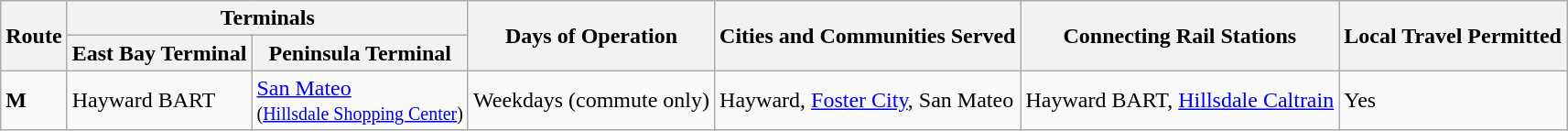<table class="wikitable">
<tr>
<th rowspan="2">Route</th>
<th colspan="2">Terminals</th>
<th rowspan="2">Days of Operation</th>
<th rowspan="2">Cities and Communities Served</th>
<th rowspan="2">Connecting Rail Stations</th>
<th rowspan="2">Local Travel Permitted</th>
</tr>
<tr>
<th>East Bay Terminal</th>
<th>Peninsula Terminal</th>
</tr>
<tr>
<td><strong>M</strong></td>
<td>Hayward BART</td>
<td><a href='#'>San Mateo</a><br><small>(<a href='#'>Hillsdale Shopping Center</a>)</small></td>
<td>Weekdays (commute only)</td>
<td>Hayward, <a href='#'>Foster City</a>, San Mateo</td>
<td>Hayward BART, <a href='#'>Hillsdale Caltrain</a></td>
<td>Yes</td>
</tr>
</table>
